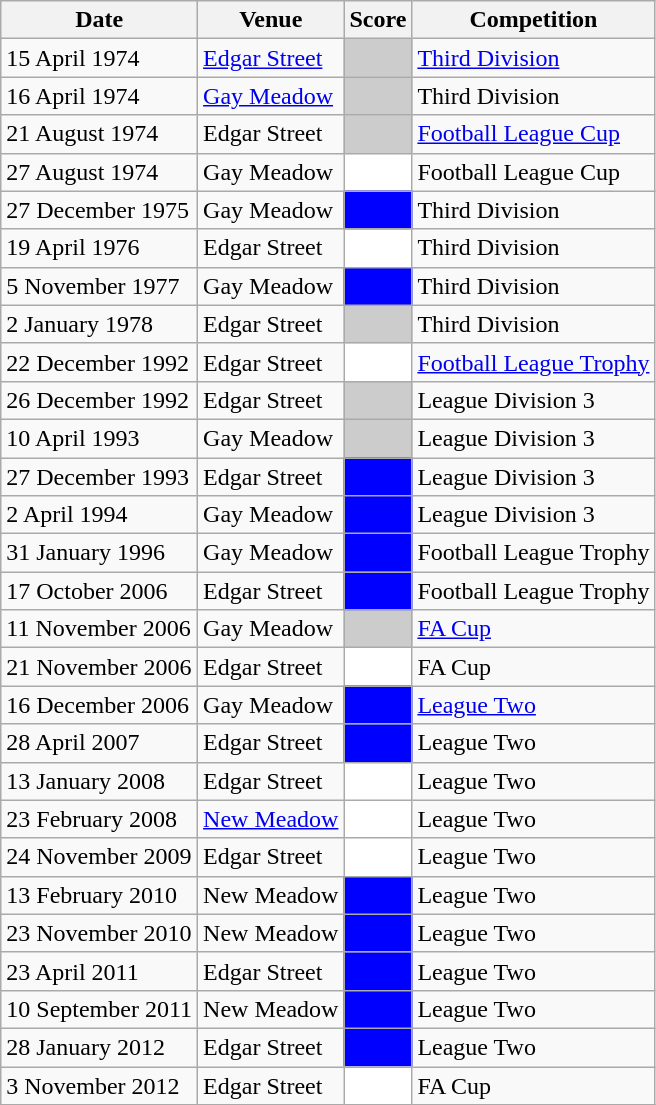<table class="wikitable">
<tr>
<th>Date</th>
<th>Venue</th>
<th>Score</th>
<th>Competition</th>
</tr>
<tr>
<td>15 April 1974</td>
<td><a href='#'>Edgar Street</a></td>
<td bgcolor=#CCCCCC></td>
<td><a href='#'>Third Division</a></td>
</tr>
<tr>
<td>16 April 1974</td>
<td><a href='#'>Gay Meadow</a></td>
<td bgcolor=#CCCCCC></td>
<td>Third Division</td>
</tr>
<tr>
<td>21 August 1974</td>
<td>Edgar Street</td>
<td bgcolor=#CCCCCC></td>
<td><a href='#'>Football League Cup</a></td>
</tr>
<tr>
<td>27 August 1974</td>
<td>Gay Meadow</td>
<td bgcolor=#FFFFFF></td>
<td>Football League Cup</td>
</tr>
<tr>
<td>27 December 1975</td>
<td>Gay Meadow</td>
<td bgcolor=#0000FF></td>
<td>Third Division</td>
</tr>
<tr>
<td>19 April 1976</td>
<td>Edgar Street</td>
<td bgcolor=#FFFFFF></td>
<td>Third Division</td>
</tr>
<tr>
<td>5 November 1977</td>
<td>Gay Meadow</td>
<td bgcolor=#0000FF></td>
<td>Third Division</td>
</tr>
<tr>
<td>2 January 1978</td>
<td>Edgar Street</td>
<td bgcolor=#CCCCCC></td>
<td>Third Division</td>
</tr>
<tr>
<td>22 December 1992</td>
<td>Edgar Street</td>
<td bgcolor=#FFFFFF></td>
<td><a href='#'>Football League Trophy</a></td>
</tr>
<tr>
<td>26 December 1992</td>
<td>Edgar Street</td>
<td bgcolor=#CCCCCC></td>
<td>League Division 3</td>
</tr>
<tr>
<td>10 April 1993</td>
<td>Gay Meadow</td>
<td bgcolor=#CCCCCC></td>
<td>League Division 3</td>
</tr>
<tr>
<td>27 December 1993</td>
<td>Edgar Street</td>
<td bgcolor=#0000FF></td>
<td>League Division 3</td>
</tr>
<tr>
<td>2 April 1994</td>
<td>Gay Meadow</td>
<td bgcolor=#0000FF></td>
<td>League Division 3</td>
</tr>
<tr>
<td>31 January 1996</td>
<td>Gay Meadow</td>
<td bgcolor=#0000FF></td>
<td>Football League Trophy</td>
</tr>
<tr>
<td>17 October 2006</td>
<td>Edgar Street</td>
<td bgcolor=#0000FF></td>
<td>Football League Trophy</td>
</tr>
<tr>
<td>11 November 2006</td>
<td>Gay Meadow</td>
<td bgcolor=#CCCCCC></td>
<td><a href='#'>FA Cup</a></td>
</tr>
<tr>
<td>21 November 2006</td>
<td>Edgar Street</td>
<td bgcolor=#FFFFFF></td>
<td>FA Cup</td>
</tr>
<tr>
<td>16 December 2006</td>
<td>Gay Meadow</td>
<td bgcolor=#0000FF></td>
<td><a href='#'>League Two</a></td>
</tr>
<tr>
<td>28 April 2007</td>
<td>Edgar Street</td>
<td bgcolor=#0000FF></td>
<td>League Two</td>
</tr>
<tr>
<td>13 January 2008</td>
<td>Edgar Street</td>
<td bgcolor=#FFFFFF></td>
<td>League Two</td>
</tr>
<tr>
<td>23 February 2008</td>
<td><a href='#'>New Meadow</a></td>
<td bgcolor=#FFFFFF></td>
<td>League Two</td>
</tr>
<tr>
<td>24 November 2009</td>
<td>Edgar Street</td>
<td bgcolor=#FFFFFF></td>
<td>League Two</td>
</tr>
<tr>
<td>13 February 2010</td>
<td>New Meadow</td>
<td bgcolor=#0000FF></td>
<td>League Two</td>
</tr>
<tr>
<td>23 November 2010</td>
<td>New Meadow</td>
<td bgcolor=#0000FF></td>
<td>League Two</td>
</tr>
<tr>
<td>23 April 2011</td>
<td>Edgar Street</td>
<td bgcolor=#0000FF></td>
<td>League Two</td>
</tr>
<tr>
<td>10 September 2011</td>
<td>New Meadow</td>
<td bgcolor=#0000FF></td>
<td>League Two</td>
</tr>
<tr>
<td>28 January 2012</td>
<td>Edgar Street</td>
<td bgcolor=#0000FF></td>
<td>League Two</td>
</tr>
<tr>
<td>3 November 2012</td>
<td>Edgar Street</td>
<td bgcolor=#FFFFFF></td>
<td>FA Cup</td>
</tr>
<tr>
</tr>
</table>
